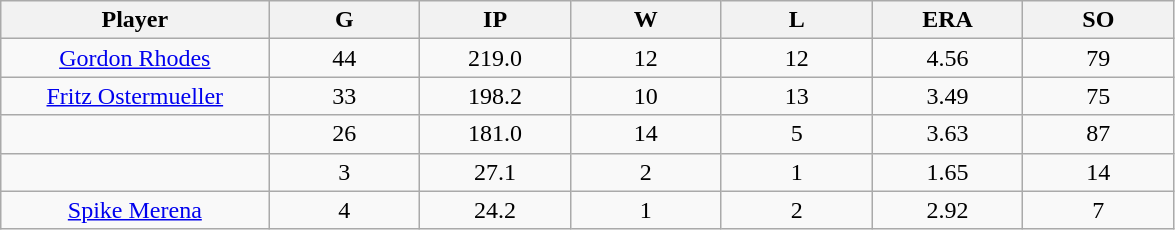<table class="wikitable sortable">
<tr>
<th bgcolor="#DDDDFF" width="16%">Player</th>
<th bgcolor="#DDDDFF" width="9%">G</th>
<th bgcolor="#DDDDFF" width="9%">IP</th>
<th bgcolor="#DDDDFF" width="9%">W</th>
<th bgcolor="#DDDDFF" width="9%">L</th>
<th bgcolor="#DDDDFF" width="9%">ERA</th>
<th bgcolor="#DDDDFF" width="9%">SO</th>
</tr>
<tr align="center">
<td><a href='#'>Gordon Rhodes</a></td>
<td>44</td>
<td>219.0</td>
<td>12</td>
<td>12</td>
<td>4.56</td>
<td>79</td>
</tr>
<tr align="center">
<td><a href='#'>Fritz Ostermueller</a></td>
<td>33</td>
<td>198.2</td>
<td>10</td>
<td>13</td>
<td>3.49</td>
<td>75</td>
</tr>
<tr align="center">
<td></td>
<td>26</td>
<td>181.0</td>
<td>14</td>
<td>5</td>
<td>3.63</td>
<td>87</td>
</tr>
<tr align="center">
<td></td>
<td>3</td>
<td>27.1</td>
<td>2</td>
<td>1</td>
<td>1.65</td>
<td>14</td>
</tr>
<tr align="center">
<td><a href='#'>Spike Merena</a></td>
<td>4</td>
<td>24.2</td>
<td>1</td>
<td>2</td>
<td>2.92</td>
<td>7</td>
</tr>
</table>
